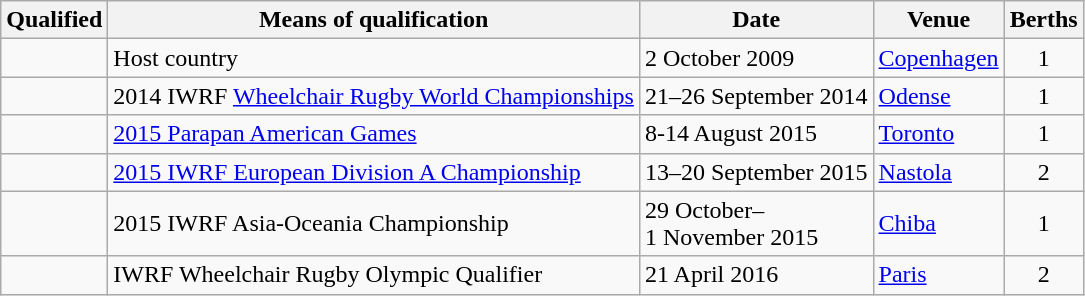<table class="wikitable">
<tr>
<th>Qualified</th>
<th>Means of qualification</th>
<th>Date</th>
<th>Venue</th>
<th>Berths</th>
</tr>
<tr>
<td></td>
<td>Host country</td>
<td>2 October 2009</td>
<td> <a href='#'>Copenhagen</a></td>
<td align="center">1</td>
</tr>
<tr>
<td></td>
<td>2014 IWRF <a href='#'>Wheelchair Rugby World Championships</a></td>
<td>21–26 September 2014</td>
<td> <a href='#'>Odense</a></td>
<td align="center">1</td>
</tr>
<tr>
<td></td>
<td><a href='#'>2015 Parapan American Games</a></td>
<td>8-14 August 2015</td>
<td> <a href='#'>Toronto</a></td>
<td align="center">1</td>
</tr>
<tr>
<td><br></td>
<td><a href='#'>2015 IWRF European Division A Championship</a></td>
<td>13–20 September 2015</td>
<td> <a href='#'>Nastola</a></td>
<td align="center">2</td>
</tr>
<tr>
<td></td>
<td>2015 IWRF Asia-Oceania Championship</td>
<td>29 October–<br>1 November 2015</td>
<td> <a href='#'>Chiba</a></td>
<td align="center">1</td>
</tr>
<tr>
<td><br></td>
<td>IWRF Wheelchair Rugby Olympic Qualifier</td>
<td>21 April 2016</td>
<td> <a href='#'>Paris</a></td>
<td align="center">2</td>
</tr>
</table>
